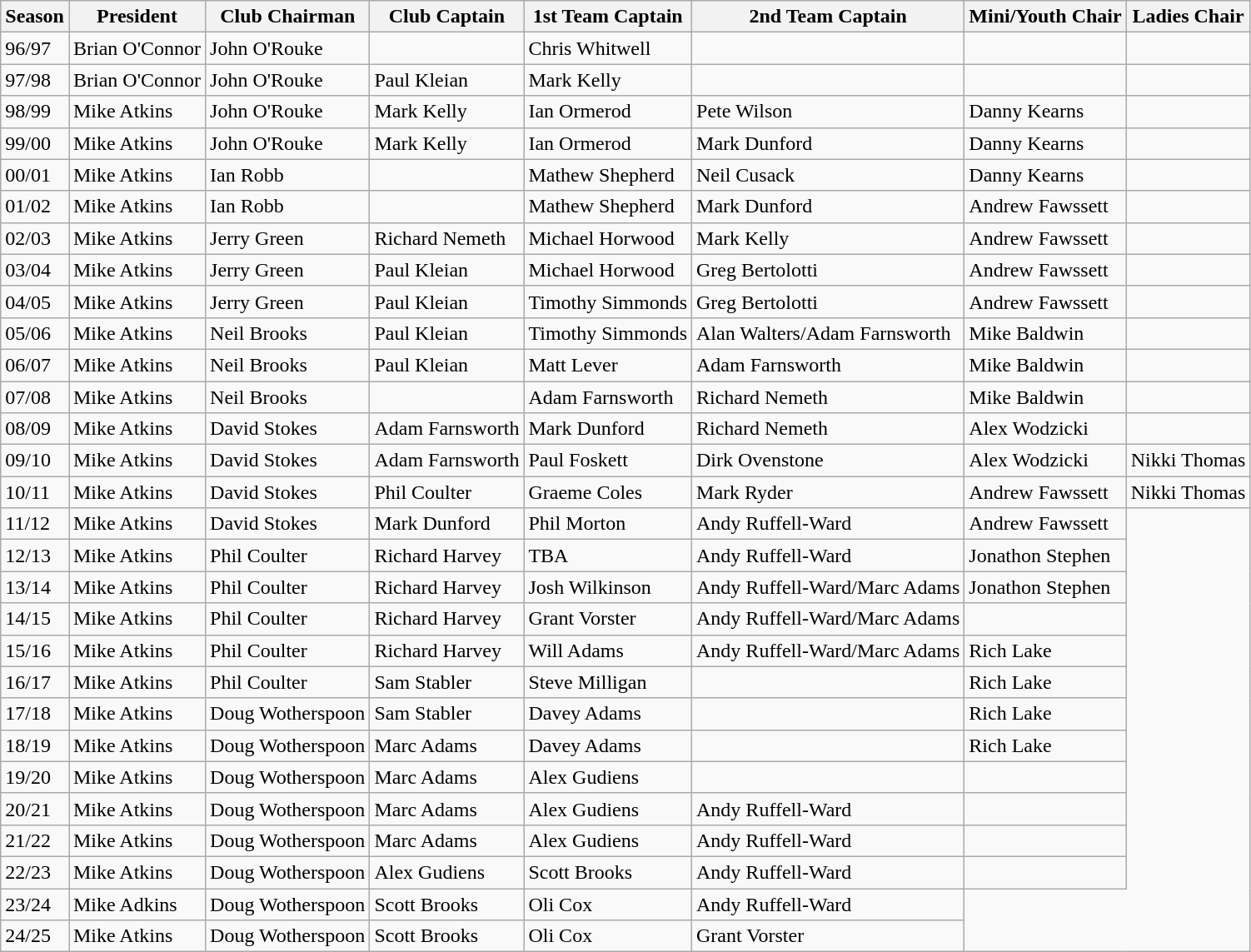<table class="wikitable">
<tr>
<th>Season</th>
<th>President</th>
<th>Club Chairman</th>
<th>Club Captain</th>
<th>1st Team Captain</th>
<th>2nd Team Captain</th>
<th>Mini/Youth Chair</th>
<th>Ladies Chair</th>
</tr>
<tr>
<td>96/97</td>
<td>Brian O'Connor</td>
<td>John O'Rouke</td>
<td></td>
<td>Chris Whitwell</td>
<td></td>
<td></td>
<td></td>
</tr>
<tr>
<td>97/98</td>
<td>Brian O'Connor</td>
<td>John O'Rouke</td>
<td>Paul Kleian</td>
<td>Mark Kelly</td>
<td></td>
<td></td>
<td></td>
</tr>
<tr>
<td>98/99</td>
<td>Mike Atkins</td>
<td>John O'Rouke</td>
<td>Mark Kelly</td>
<td>Ian Ormerod</td>
<td>Pete Wilson</td>
<td>Danny Kearns</td>
<td></td>
</tr>
<tr>
<td>99/00</td>
<td>Mike Atkins</td>
<td>John O'Rouke</td>
<td>Mark Kelly</td>
<td>Ian Ormerod</td>
<td>Mark Dunford</td>
<td>Danny Kearns</td>
<td></td>
</tr>
<tr>
<td>00/01</td>
<td>Mike Atkins</td>
<td>Ian Robb</td>
<td></td>
<td>Mathew Shepherd</td>
<td>Neil Cusack</td>
<td>Danny Kearns</td>
<td></td>
</tr>
<tr>
<td>01/02</td>
<td>Mike Atkins</td>
<td>Ian Robb</td>
<td></td>
<td>Mathew Shepherd</td>
<td>Mark Dunford</td>
<td>Andrew Fawssett</td>
<td></td>
</tr>
<tr>
<td>02/03</td>
<td>Mike Atkins</td>
<td>Jerry Green</td>
<td>Richard Nemeth</td>
<td>Michael Horwood</td>
<td>Mark Kelly</td>
<td>Andrew Fawssett</td>
<td></td>
</tr>
<tr>
<td>03/04</td>
<td>Mike Atkins</td>
<td>Jerry Green</td>
<td>Paul Kleian</td>
<td>Michael Horwood</td>
<td>Greg Bertolotti</td>
<td>Andrew Fawssett</td>
<td></td>
</tr>
<tr>
<td>04/05</td>
<td>Mike Atkins</td>
<td>Jerry Green</td>
<td>Paul Kleian</td>
<td>Timothy Simmonds</td>
<td>Greg Bertolotti</td>
<td>Andrew Fawssett</td>
<td></td>
</tr>
<tr>
<td>05/06</td>
<td>Mike Atkins</td>
<td>Neil Brooks</td>
<td>Paul Kleian</td>
<td>Timothy Simmonds</td>
<td>Alan Walters/Adam Farnsworth</td>
<td>Mike Baldwin</td>
<td></td>
</tr>
<tr>
<td>06/07</td>
<td>Mike Atkins</td>
<td>Neil Brooks</td>
<td>Paul Kleian</td>
<td>Matt Lever</td>
<td>Adam Farnsworth</td>
<td>Mike Baldwin</td>
<td></td>
</tr>
<tr>
<td>07/08</td>
<td>Mike Atkins</td>
<td>Neil Brooks</td>
<td></td>
<td>Adam Farnsworth</td>
<td>Richard Nemeth</td>
<td>Mike Baldwin</td>
<td></td>
</tr>
<tr>
<td>08/09</td>
<td>Mike Atkins</td>
<td>David Stokes</td>
<td>Adam Farnsworth</td>
<td>Mark Dunford</td>
<td>Richard Nemeth</td>
<td>Alex Wodzicki</td>
<td></td>
</tr>
<tr>
<td>09/10</td>
<td>Mike Atkins</td>
<td>David Stokes</td>
<td>Adam Farnsworth</td>
<td>Paul Foskett</td>
<td>Dirk Ovenstone</td>
<td>Alex Wodzicki</td>
<td>Nikki Thomas</td>
</tr>
<tr>
<td>10/11</td>
<td>Mike Atkins</td>
<td>David Stokes</td>
<td>Phil Coulter</td>
<td>Graeme Coles</td>
<td>Mark Ryder</td>
<td>Andrew Fawssett</td>
<td>Nikki Thomas</td>
</tr>
<tr>
<td>11/12</td>
<td>Mike Atkins</td>
<td>David Stokes</td>
<td>Mark Dunford</td>
<td>Phil Morton</td>
<td>Andy Ruffell-Ward</td>
<td>Andrew Fawssett</td>
</tr>
<tr>
<td>12/13</td>
<td>Mike Atkins</td>
<td>Phil Coulter</td>
<td>Richard Harvey</td>
<td>TBA</td>
<td>Andy Ruffell-Ward</td>
<td>Jonathon Stephen</td>
</tr>
<tr>
<td>13/14</td>
<td>Mike Atkins</td>
<td>Phil Coulter</td>
<td>Richard Harvey</td>
<td>Josh Wilkinson</td>
<td>Andy Ruffell-Ward/Marc Adams</td>
<td>Jonathon Stephen</td>
</tr>
<tr>
<td>14/15</td>
<td>Mike Atkins</td>
<td>Phil Coulter</td>
<td>Richard Harvey</td>
<td>Grant Vorster</td>
<td>Andy Ruffell-Ward/Marc Adams</td>
<td></td>
</tr>
<tr>
<td>15/16</td>
<td>Mike Atkins</td>
<td>Phil Coulter</td>
<td>Richard Harvey</td>
<td>Will Adams</td>
<td>Andy Ruffell-Ward/Marc Adams</td>
<td>Rich Lake</td>
</tr>
<tr>
<td>16/17</td>
<td>Mike Atkins</td>
<td>Phil Coulter</td>
<td>Sam Stabler</td>
<td>Steve Milligan</td>
<td></td>
<td>Rich Lake</td>
</tr>
<tr>
<td>17/18</td>
<td>Mike Atkins</td>
<td>Doug Wotherspoon</td>
<td>Sam Stabler</td>
<td>Davey Adams</td>
<td></td>
<td>Rich Lake</td>
</tr>
<tr>
<td>18/19</td>
<td>Mike Atkins</td>
<td>Doug Wotherspoon</td>
<td>Marc Adams</td>
<td>Davey Adams</td>
<td></td>
<td>Rich Lake</td>
</tr>
<tr>
<td>19/20</td>
<td>Mike Atkins</td>
<td>Doug Wotherspoon</td>
<td>Marc Adams</td>
<td>Alex Gudiens</td>
<td></td>
<td></td>
</tr>
<tr>
<td>20/21</td>
<td>Mike Atkins</td>
<td>Doug Wotherspoon</td>
<td>Marc Adams</td>
<td>Alex Gudiens</td>
<td>Andy Ruffell-Ward</td>
<td></td>
</tr>
<tr>
<td>21/22</td>
<td>Mike Atkins</td>
<td>Doug Wotherspoon</td>
<td>Marc Adams</td>
<td>Alex Gudiens</td>
<td>Andy Ruffell-Ward</td>
<td></td>
</tr>
<tr>
<td>22/23</td>
<td>Mike Atkins</td>
<td>Doug Wotherspoon</td>
<td>Alex Gudiens</td>
<td>Scott Brooks</td>
<td>Andy Ruffell-Ward</td>
<td></td>
</tr>
<tr>
<td>23/24</td>
<td>Mike Adkins</td>
<td>Doug Wotherspoon</td>
<td>Scott Brooks</td>
<td>Oli Cox</td>
<td>Andy Ruffell-Ward</td>
</tr>
<tr>
<td>24/25</td>
<td>Mike Atkins</td>
<td>Doug Wotherspoon</td>
<td>Scott Brooks</td>
<td>Oli Cox</td>
<td>Grant Vorster</td>
</tr>
</table>
